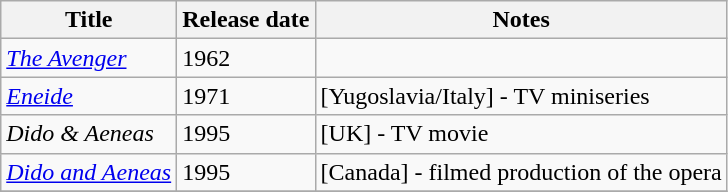<table class="wikitable sortable">
<tr>
<th scope="col">Title</th>
<th scope="col">Release date</th>
<th scope="col" class="unsortable">Notes</th>
</tr>
<tr>
<td><em><a href='#'>The Avenger</a></em></td>
<td>1962</td>
<td></td>
</tr>
<tr>
<td><em><a href='#'>Eneide</a></em></td>
<td>1971</td>
<td>[Yugoslavia/Italy] - TV miniseries</td>
</tr>
<tr>
<td><em>Dido & Aeneas</em></td>
<td>1995</td>
<td>[UK] - TV movie</td>
</tr>
<tr>
<td><em><a href='#'>Dido and Aeneas</a></em></td>
<td>1995</td>
<td>[Canada] - filmed production of the opera</td>
</tr>
<tr>
</tr>
</table>
